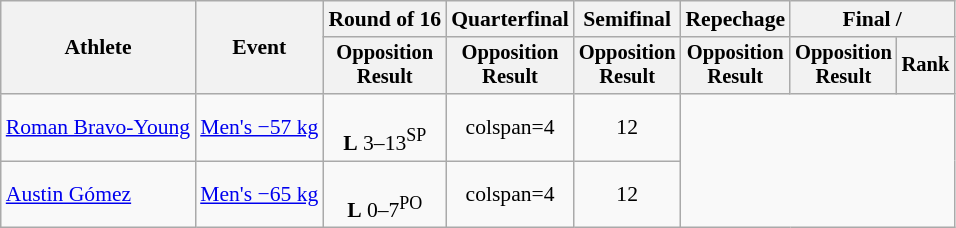<table class="wikitable" style="font-size:90%">
<tr>
<th rowspan=2>Athlete</th>
<th rowspan=2>Event</th>
<th>Round of 16</th>
<th>Quarterfinal</th>
<th>Semifinal</th>
<th>Repechage</th>
<th colspan=2>Final / </th>
</tr>
<tr style="font-size: 95%">
<th>Opposition<br>Result</th>
<th>Opposition<br>Result</th>
<th>Opposition<br>Result</th>
<th>Opposition<br>Result</th>
<th>Opposition<br>Result</th>
<th>Rank</th>
</tr>
<tr align=center>
<td align=left><a href='#'>Roman Bravo-Young</a></td>
<td align=left><a href='#'>Men's −57 kg</a></td>
<td><br><strong>L</strong> 3–13<sup>SP</sup></td>
<td>colspan=4</td>
<td>12</td>
</tr>
<tr align=center>
<td align=left><a href='#'>Austin Gómez</a></td>
<td align=left><a href='#'>Men's −65 kg</a></td>
<td><br><strong>L</strong> 0–7<sup>PO</sup></td>
<td>colspan=4</td>
<td>12</td>
</tr>
</table>
